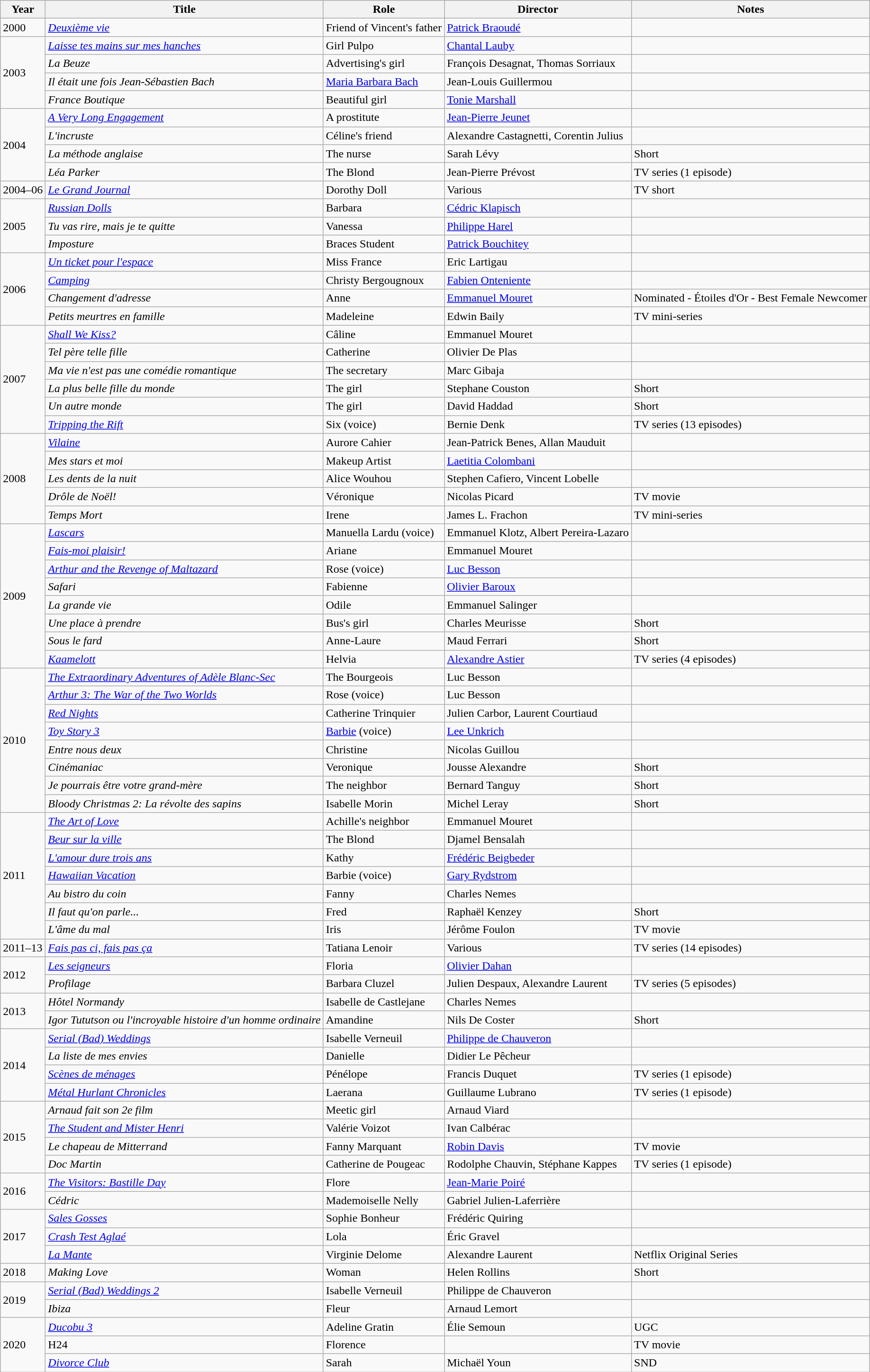<table class="wikitable sortable">
<tr>
<th>Year</th>
<th>Title</th>
<th>Role</th>
<th>Director</th>
<th class="unsortable">Notes</th>
</tr>
<tr>
<td rowspan=1>2000</td>
<td><em><a href='#'>Deuxième vie</a></em></td>
<td>Friend of Vincent's father</td>
<td><a href='#'>Patrick Braoudé</a></td>
<td></td>
</tr>
<tr>
<td rowspan=4>2003</td>
<td><em><a href='#'>Laisse tes mains sur mes hanches</a></em></td>
<td>Girl Pulpo</td>
<td><a href='#'>Chantal Lauby</a></td>
<td></td>
</tr>
<tr>
<td><em>La Beuze</em></td>
<td>Advertising's girl</td>
<td>François Desagnat, Thomas Sorriaux</td>
<td></td>
</tr>
<tr>
<td><em>Il était une fois Jean-Sébastien Bach</em></td>
<td><a href='#'>Maria Barbara Bach</a></td>
<td>Jean-Louis Guillermou</td>
<td></td>
</tr>
<tr>
<td><em>France Boutique</em></td>
<td>Beautiful girl</td>
<td><a href='#'>Tonie Marshall</a></td>
<td></td>
</tr>
<tr>
<td rowspan=4>2004</td>
<td><em><a href='#'>A Very Long Engagement</a></em></td>
<td>A prostitute</td>
<td><a href='#'>Jean-Pierre Jeunet</a></td>
<td></td>
</tr>
<tr>
<td><em>L'incruste</em></td>
<td>Céline's friend</td>
<td>Alexandre Castagnetti, Corentin Julius</td>
<td></td>
</tr>
<tr>
<td><em>La méthode anglaise</em></td>
<td>The nurse</td>
<td>Sarah Lévy</td>
<td>Short</td>
</tr>
<tr>
<td><em>Léa Parker</em></td>
<td>The Blond</td>
<td>Jean-Pierre Prévost</td>
<td>TV series (1 episode)</td>
</tr>
<tr>
<td rowspan=1>2004–06</td>
<td><em><a href='#'>Le Grand Journal</a></em></td>
<td>Dorothy Doll</td>
<td>Various</td>
<td>TV short</td>
</tr>
<tr>
<td rowspan=3>2005</td>
<td><em><a href='#'>Russian Dolls</a></em></td>
<td>Barbara</td>
<td><a href='#'>Cédric Klapisch</a></td>
<td></td>
</tr>
<tr>
<td><em>Tu vas rire, mais je te quitte</em></td>
<td>Vanessa</td>
<td><a href='#'>Philippe Harel</a></td>
<td></td>
</tr>
<tr>
<td><em>Imposture</em></td>
<td>Braces Student</td>
<td><a href='#'>Patrick Bouchitey</a></td>
<td></td>
</tr>
<tr>
<td rowspan=4>2006</td>
<td><em><a href='#'>Un ticket pour l'espace</a></em></td>
<td>Miss France</td>
<td>Eric Lartigau</td>
<td></td>
</tr>
<tr>
<td><em><a href='#'>Camping</a></em></td>
<td>Christy Bergougnoux</td>
<td><a href='#'>Fabien Onteniente</a></td>
<td></td>
</tr>
<tr>
<td><em>Changement d'adresse</em></td>
<td>Anne</td>
<td><a href='#'>Emmanuel Mouret</a></td>
<td>Nominated - Étoiles d'Or - Best Female Newcomer</td>
</tr>
<tr>
<td><em>Petits meurtres en famille</em></td>
<td>Madeleine</td>
<td>Edwin Baily</td>
<td>TV mini-series</td>
</tr>
<tr>
<td rowspan=6>2007</td>
<td><em><a href='#'>Shall We Kiss?</a></em></td>
<td>Câline</td>
<td>Emmanuel Mouret</td>
<td></td>
</tr>
<tr>
<td><em>Tel père telle fille</em></td>
<td>Catherine</td>
<td>Olivier De Plas</td>
<td></td>
</tr>
<tr>
<td><em>Ma vie n'est pas une comédie romantique</em></td>
<td>The secretary</td>
<td>Marc Gibaja</td>
<td></td>
</tr>
<tr>
<td><em>La plus belle fille du monde</em></td>
<td>The girl</td>
<td>Stephane Couston</td>
<td>Short</td>
</tr>
<tr>
<td><em>Un autre monde</em></td>
<td>The girl</td>
<td>David Haddad</td>
<td>Short</td>
</tr>
<tr>
<td><em><a href='#'>Tripping the Rift</a></em></td>
<td>Six (voice)</td>
<td>Bernie Denk</td>
<td>TV series (13 episodes)</td>
</tr>
<tr>
<td rowspan=5>2008</td>
<td><em><a href='#'>Vilaine</a></em></td>
<td>Aurore Cahier</td>
<td>Jean-Patrick Benes, Allan Mauduit</td>
<td></td>
</tr>
<tr>
<td><em>Mes stars et moi</em></td>
<td>Makeup Artist</td>
<td><a href='#'>Laetitia Colombani</a></td>
<td></td>
</tr>
<tr>
<td><em>Les dents de la nuit</em></td>
<td>Alice Wouhou</td>
<td>Stephen Cafiero, Vincent Lobelle</td>
<td></td>
</tr>
<tr>
<td><em>Drôle de Noël!</em></td>
<td>Véronique</td>
<td>Nicolas Picard</td>
<td>TV movie</td>
</tr>
<tr>
<td><em>Temps Mort</em></td>
<td>Irene</td>
<td>James L. Frachon</td>
<td>TV mini-series</td>
</tr>
<tr>
<td rowspan=8>2009</td>
<td><em><a href='#'>Lascars</a></em></td>
<td>Manuella Lardu (voice)</td>
<td>Emmanuel Klotz, Albert Pereira-Lazaro</td>
<td></td>
</tr>
<tr>
<td><em><a href='#'>Fais-moi plaisir!</a></em></td>
<td>Ariane</td>
<td>Emmanuel Mouret</td>
<td></td>
</tr>
<tr>
<td><em><a href='#'>Arthur and the Revenge of Maltazard</a></em></td>
<td>Rose (voice)</td>
<td><a href='#'>Luc Besson</a></td>
<td></td>
</tr>
<tr>
<td><em>Safari</em></td>
<td>Fabienne</td>
<td><a href='#'>Olivier Baroux</a></td>
<td></td>
</tr>
<tr>
<td><em>La grande vie</em></td>
<td>Odile</td>
<td>Emmanuel Salinger</td>
<td></td>
</tr>
<tr>
<td><em>Une place à prendre</em></td>
<td>Bus's girl</td>
<td>Charles Meurisse</td>
<td>Short</td>
</tr>
<tr>
<td><em>Sous le fard</em></td>
<td>Anne-Laure</td>
<td>Maud Ferrari</td>
<td>Short</td>
</tr>
<tr>
<td><em><a href='#'>Kaamelott</a></em></td>
<td>Helvia</td>
<td><a href='#'>Alexandre Astier</a></td>
<td>TV series (4 episodes)</td>
</tr>
<tr>
<td rowspan=8>2010</td>
<td><em><a href='#'>The Extraordinary Adventures of Adèle Blanc-Sec</a></em></td>
<td>The Bourgeois</td>
<td>Luc Besson</td>
<td></td>
</tr>
<tr>
<td><em><a href='#'>Arthur 3: The War of the Two Worlds</a></em></td>
<td>Rose (voice)</td>
<td>Luc Besson</td>
<td></td>
</tr>
<tr>
<td><em><a href='#'>Red Nights</a></em></td>
<td>Catherine Trinquier</td>
<td>Julien Carbor, Laurent Courtiaud</td>
<td></td>
</tr>
<tr>
<td><em><a href='#'>Toy Story 3</a></em></td>
<td><a href='#'>Barbie</a> (voice)</td>
<td><a href='#'>Lee Unkrich</a></td>
<td></td>
</tr>
<tr>
<td><em>Entre nous deux</em></td>
<td>Christine</td>
<td>Nicolas Guillou</td>
<td></td>
</tr>
<tr>
<td><em>Cinémaniac</em></td>
<td>Veronique</td>
<td>Jousse Alexandre</td>
<td>Short</td>
</tr>
<tr>
<td><em>Je pourrais être votre grand-mère</em></td>
<td>The neighbor</td>
<td>Bernard Tanguy</td>
<td>Short</td>
</tr>
<tr>
<td><em>Bloody Christmas 2: La révolte des sapins</em></td>
<td>Isabelle Morin</td>
<td>Michel Leray</td>
<td>Short</td>
</tr>
<tr>
<td rowspan=7>2011</td>
<td><em><a href='#'>The Art of Love</a></em></td>
<td>Achille's neighbor</td>
<td>Emmanuel Mouret</td>
<td></td>
</tr>
<tr>
<td><em><a href='#'>Beur sur la ville</a></em></td>
<td>The Blond</td>
<td>Djamel Bensalah</td>
<td></td>
</tr>
<tr>
<td><em><a href='#'>L'amour dure trois ans</a></em></td>
<td>Kathy</td>
<td><a href='#'>Frédéric Beigbeder</a></td>
<td></td>
</tr>
<tr>
<td><em><a href='#'>Hawaiian Vacation</a></em></td>
<td>Barbie (voice)</td>
<td><a href='#'>Gary Rydstrom</a></td>
<td></td>
</tr>
<tr>
<td><em>Au bistro du coin</em></td>
<td>Fanny</td>
<td>Charles Nemes</td>
<td></td>
</tr>
<tr>
<td><em>Il faut qu'on parle...</em></td>
<td>Fred</td>
<td>Raphaël Kenzey</td>
<td>Short</td>
</tr>
<tr>
<td><em>L'âme du mal</em></td>
<td>Iris</td>
<td>Jérôme Foulon</td>
<td>TV movie</td>
</tr>
<tr>
<td rowspan=1>2011–13</td>
<td><em><a href='#'>Fais pas ci, fais pas ça</a></em></td>
<td>Tatiana Lenoir</td>
<td>Various</td>
<td>TV series (14 episodes)</td>
</tr>
<tr>
<td rowspan=2>2012</td>
<td><em><a href='#'>Les seigneurs</a></em></td>
<td>Floria</td>
<td><a href='#'>Olivier Dahan</a></td>
<td></td>
</tr>
<tr>
<td><em>Profilage</em></td>
<td>Barbara Cluzel</td>
<td>Julien Despaux, Alexandre Laurent</td>
<td>TV series (5 episodes)</td>
</tr>
<tr>
<td rowspan=2>2013</td>
<td><em>Hôtel Normandy</em></td>
<td>Isabelle de Castlejane</td>
<td>Charles Nemes</td>
<td></td>
</tr>
<tr>
<td><em>Igor Tututson ou l'incroyable histoire d'un homme ordinaire</em></td>
<td>Amandine</td>
<td>Nils De Coster</td>
<td>Short</td>
</tr>
<tr>
<td rowspan=4>2014</td>
<td><em><a href='#'>Serial (Bad) Weddings</a></em></td>
<td>Isabelle Verneuil</td>
<td><a href='#'>Philippe de Chauveron</a></td>
<td></td>
</tr>
<tr>
<td><em>La liste de mes envies</em></td>
<td>Danielle</td>
<td>Didier Le Pêcheur</td>
<td></td>
</tr>
<tr>
<td><em><a href='#'>Scènes de ménages</a></em></td>
<td>Pénélope</td>
<td>Francis Duquet</td>
<td>TV series (1 episode)</td>
</tr>
<tr>
<td><em><a href='#'>Métal Hurlant Chronicles</a></em></td>
<td>Laerana</td>
<td>Guillaume Lubrano</td>
<td>TV series (1 episode)</td>
</tr>
<tr>
<td rowspan=4>2015</td>
<td><em>Arnaud fait son 2e film</em></td>
<td>Meetic girl</td>
<td>Arnaud Viard</td>
<td></td>
</tr>
<tr>
<td><em><a href='#'>The Student and Mister Henri</a></em></td>
<td>Valérie Voizot</td>
<td>Ivan Calbérac</td>
<td></td>
</tr>
<tr>
<td><em>Le chapeau de Mitterrand</em></td>
<td>Fanny Marquant</td>
<td><a href='#'>Robin Davis</a></td>
<td>TV movie</td>
</tr>
<tr>
<td><em>Doc Martin</em></td>
<td>Catherine de Pougeac</td>
<td>Rodolphe Chauvin, Stéphane Kappes</td>
<td>TV series (1 episode)</td>
</tr>
<tr>
<td rowspan=2>2016</td>
<td><em><a href='#'>The Visitors: Bastille Day</a></em></td>
<td>Flore</td>
<td><a href='#'>Jean-Marie Poiré</a></td>
<td></td>
</tr>
<tr>
<td><em>Cédric</em></td>
<td>Mademoiselle Nelly</td>
<td>Gabriel Julien-Laferrière</td>
<td></td>
</tr>
<tr>
<td rowspan=3>2017</td>
<td><em><a href='#'>Sales Gosses</a></em></td>
<td>Sophie Bonheur</td>
<td>Frédéric Quiring</td>
<td></td>
</tr>
<tr>
<td><em><a href='#'>Crash Test Aglaé</a></em></td>
<td>Lola</td>
<td>Éric Gravel</td>
<td></td>
</tr>
<tr>
<td><em><a href='#'>La Mante</a></em></td>
<td>Virginie Delome</td>
<td>Alexandre Laurent</td>
<td>Netflix Original Series</td>
</tr>
<tr>
<td rowspan="1">2018</td>
<td><em>Making Love</em></td>
<td>Woman</td>
<td>Helen Rollins</td>
<td>Short</td>
</tr>
<tr>
<td rowspan=2>2019</td>
<td><em><a href='#'>Serial (Bad) Weddings 2</a></em></td>
<td>Isabelle Verneuil</td>
<td>Philippe de Chauveron</td>
<td></td>
</tr>
<tr>
<td><em>Ibiza</em></td>
<td>Fleur</td>
<td>Arnaud Lemort</td>
<td></td>
</tr>
<tr>
<td rowspan="3">2020</td>
<td><em><a href='#'>Ducobu 3</a></em></td>
<td>Adeline Gratin</td>
<td>Élie Semoun</td>
<td>UGC</td>
</tr>
<tr>
<td>H24</td>
<td>Florence</td>
<td></td>
<td>TV movie</td>
</tr>
<tr>
<td><em><a href='#'>Divorce Club</a></em></td>
<td>Sarah</td>
<td>Michaël Youn</td>
<td>SND</td>
</tr>
</table>
